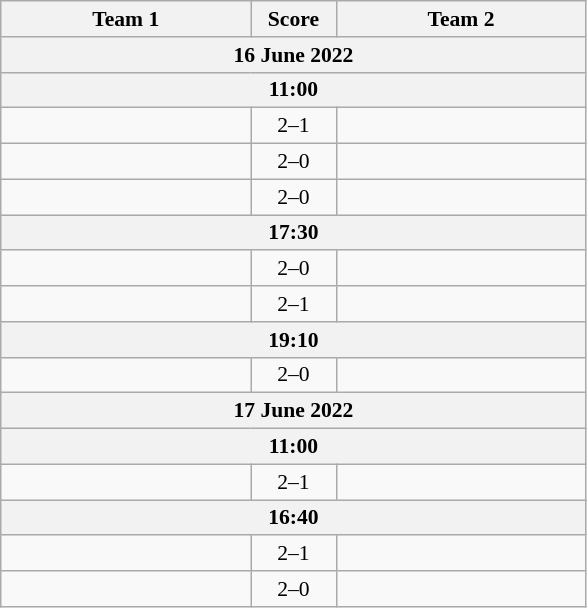<table class="wikitable" style="text-align: center; font-size:90% ">
<tr>
<th align="right" width="160">Team 1</th>
<th width="50">Score</th>
<th align="left" width="160">Team 2</th>
</tr>
<tr>
<th colspan=3>16 June 2022</th>
</tr>
<tr>
<th colspan=3>11:00</th>
</tr>
<tr>
<td align=right></td>
<td align=center>2–1</td>
<td align=left></td>
</tr>
<tr>
<td align=right></td>
<td align=center>2–0</td>
<td align=left></td>
</tr>
<tr>
<td align=right></td>
<td align=center>2–0</td>
<td align=left></td>
</tr>
<tr>
<th colspan=3>17:30</th>
</tr>
<tr>
<td align=right></td>
<td align=center>2–0</td>
<td align=left></td>
</tr>
<tr>
<td align=right></td>
<td align=center>2–1</td>
<td align=left></td>
</tr>
<tr>
<th colspan=3>19:10</th>
</tr>
<tr>
<td align=right></td>
<td align=center>2–0</td>
<td align=left></td>
</tr>
<tr>
<th colspan=3>17 June 2022</th>
</tr>
<tr>
<th colspan=3>11:00</th>
</tr>
<tr>
<td align=right></td>
<td align=center>2–1</td>
<td align=left></td>
</tr>
<tr>
<th colspan=3>16:40</th>
</tr>
<tr>
<td align=right></td>
<td align=center>2–1</td>
<td align=left></td>
</tr>
<tr>
<td align=right></td>
<td align=center>2–0</td>
<td align=left></td>
</tr>
</table>
